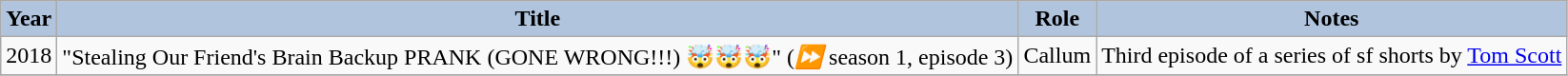<table class = "wikitable sortable">
<tr>
<th style="background:#B0C4DE;">Year</th>
<th style="background:#B0C4DE;">Title</th>
<th style="background:#B0C4DE;">Role</th>
<th style="background:#B0C4DE;">Notes</th>
</tr>
<tr>
<td>2018</td>
<td>"Stealing Our Friend's Brain Backup PRANK (GONE WRONG!!!) 🤯🤯🤯" (<em>⏩</em> season 1, episode 3)</td>
<td>Callum</td>
<td>Third episode of a series of sf shorts by <a href='#'>Tom Scott</a></td>
</tr>
<tr>
</tr>
</table>
